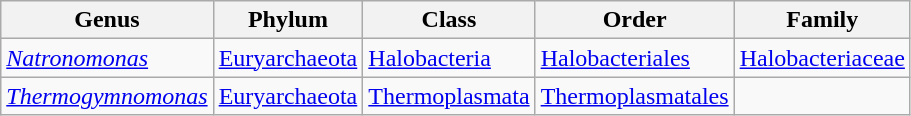<table class="wikitable">
<tr>
<th>Genus</th>
<th>Phylum</th>
<th>Class</th>
<th>Order</th>
<th>Family</th>
</tr>
<tr>
<td><em><a href='#'>Natronomonas</a></em></td>
<td><a href='#'>Euryarchaeota</a></td>
<td><a href='#'>Halobacteria</a></td>
<td><a href='#'>Halobacteriales</a></td>
<td><a href='#'>Halobacteriaceae</a></td>
</tr>
<tr>
<td><em><a href='#'>Thermogymnomonas</a></em></td>
<td><a href='#'>Euryarchaeota</a></td>
<td><a href='#'>Thermoplasmata</a></td>
<td><a href='#'>Thermoplasmatales</a></td>
<td></td>
</tr>
</table>
